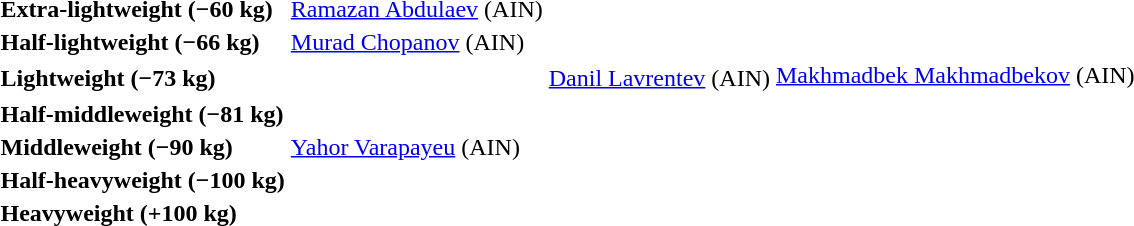<table>
<tr>
<th rowspan=2 style="text-align:left;">Extra-lightweight (−60 kg)</th>
<td rowspan=2> <a href='#'>Ramazan Abdulaev</a> <span>(<abbr>AIN</abbr>)</span></td>
<td rowspan=2></td>
<td></td>
</tr>
<tr>
<td></td>
</tr>
<tr>
<th rowspan=2 style="text-align:left;">Half-lightweight (−66 kg)</th>
<td rowspan=2> <a href='#'>Murad Chopanov</a> <span>(<abbr>AIN</abbr>)</span></td>
<td rowspan=2></td>
<td></td>
</tr>
<tr>
<td></td>
</tr>
<tr>
<th rowspan=2 style="text-align:left;">Lightweight (−73 kg)</th>
<td rowspan=2></td>
<td rowspan=2> <a href='#'>Danil Lavrentev</a> <span>(<abbr>AIN</abbr>)</span></td>
<td> <a href='#'>Makhmadbek Makhmadbekov</a> <span>(<abbr>AIN</abbr>)</span></td>
</tr>
<tr>
<td></td>
</tr>
<tr>
<th rowspan=2 style="text-align:left;">Half-middleweight (−81 kg)</th>
<td rowspan=2></td>
<td rowspan=2></td>
<td></td>
</tr>
<tr>
<td></td>
</tr>
<tr>
<th rowspan=2 style="text-align:left;">Middleweight (−90 kg)</th>
<td rowspan=2> <a href='#'>Yahor Varapayeu</a> <span>(<abbr>AIN</abbr>)</span></td>
<td rowspan=2></td>
<td></td>
</tr>
<tr>
<td></td>
</tr>
<tr>
<th rowspan=2 style="text-align:left;">Half-heavyweight (−100 kg)</th>
<td rowspan=2></td>
<td rowspan=2></td>
<td></td>
</tr>
<tr>
<td></td>
</tr>
<tr>
<th rowspan=2 style="text-align:left;">Heavyweight (+100 kg)</th>
<td rowspan=2></td>
<td rowspan=2></td>
<td></td>
</tr>
<tr>
<td></td>
</tr>
</table>
